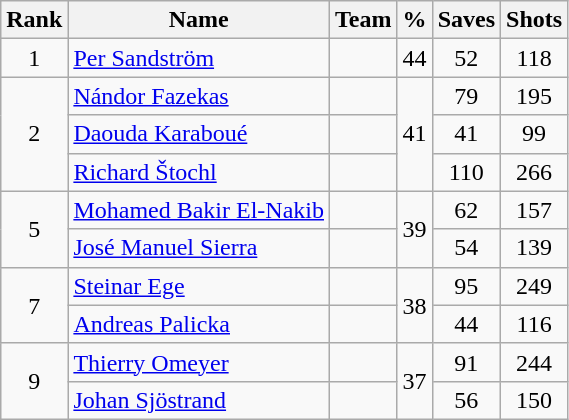<table class="wikitable sortable" style="text-align: center;">
<tr>
<th>Rank</th>
<th>Name</th>
<th>Team</th>
<th>%</th>
<th>Saves</th>
<th>Shots</th>
</tr>
<tr>
<td>1</td>
<td align=left><a href='#'>Per Sandström</a></td>
<td align=left></td>
<td>44</td>
<td>52</td>
<td>118</td>
</tr>
<tr>
<td rowspan=3>2</td>
<td align=left><a href='#'>Nándor Fazekas</a></td>
<td align=left></td>
<td rowspan=3>41</td>
<td>79</td>
<td>195</td>
</tr>
<tr>
<td align=left><a href='#'>Daouda Karaboué</a></td>
<td align=left></td>
<td>41</td>
<td>99</td>
</tr>
<tr>
<td align=left><a href='#'>Richard Štochl</a></td>
<td align=left></td>
<td>110</td>
<td>266</td>
</tr>
<tr>
<td rowspan=2>5</td>
<td align=left><a href='#'>Mohamed Bakir El-Nakib</a></td>
<td align=left></td>
<td rowspan=2>39</td>
<td>62</td>
<td>157</td>
</tr>
<tr>
<td align=left><a href='#'>José Manuel Sierra</a></td>
<td align=left></td>
<td>54</td>
<td>139</td>
</tr>
<tr>
<td rowspan=2>7</td>
<td align=left><a href='#'>Steinar Ege</a></td>
<td align=left></td>
<td rowspan=2>38</td>
<td>95</td>
<td>249</td>
</tr>
<tr>
<td align=left><a href='#'>Andreas Palicka</a></td>
<td align=left></td>
<td>44</td>
<td>116</td>
</tr>
<tr>
<td rowspan=2>9</td>
<td align=left><a href='#'>Thierry Omeyer</a></td>
<td align=left></td>
<td rowspan=2>37</td>
<td>91</td>
<td>244</td>
</tr>
<tr>
<td align=left><a href='#'>Johan Sjöstrand</a></td>
<td align=left></td>
<td>56</td>
<td>150</td>
</tr>
</table>
